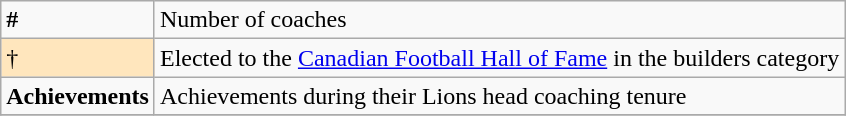<table class="wikitable">
<tr>
<td><strong>#</strong> </td>
<td>Number of coaches</td>
</tr>
<tr>
<td style="background-color:#FFE6BD">† </td>
<td>Elected to the <a href='#'>Canadian Football Hall of Fame</a> in the builders category</td>
</tr>
<tr>
<td><strong>Achievements</strong></td>
<td>Achievements during their Lions head coaching tenure</td>
</tr>
<tr>
</tr>
</table>
